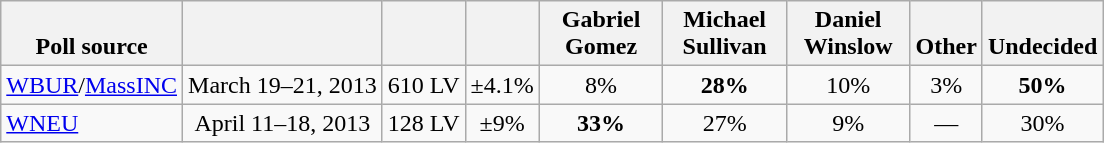<table class="wikitable" style="text-align:center">
<tr valign= bottom>
<th>Poll source</th>
<th></th>
<th></th>
<th></th>
<th style="width:75px;">Gabriel<br>Gomez</th>
<th style="width:75px;">Michael<br>Sullivan</th>
<th style="width:75px;">Daniel<br>Winslow</th>
<th>Other</th>
<th>Undecided</th>
</tr>
<tr>
<td align=left><a href='#'>WBUR</a>/<a href='#'>MassINC</a></td>
<td>March 19–21, 2013</td>
<td>610 LV</td>
<td>±4.1%</td>
<td>8%</td>
<td><strong>28%</strong></td>
<td>10%</td>
<td>3%</td>
<td><strong>50%</strong></td>
</tr>
<tr>
<td align=left><a href='#'>WNEU</a></td>
<td>April 11–18, 2013</td>
<td>128 LV</td>
<td>±9%</td>
<td><strong>33%</strong></td>
<td>27%</td>
<td>9%</td>
<td>—</td>
<td>30%</td>
</tr>
</table>
